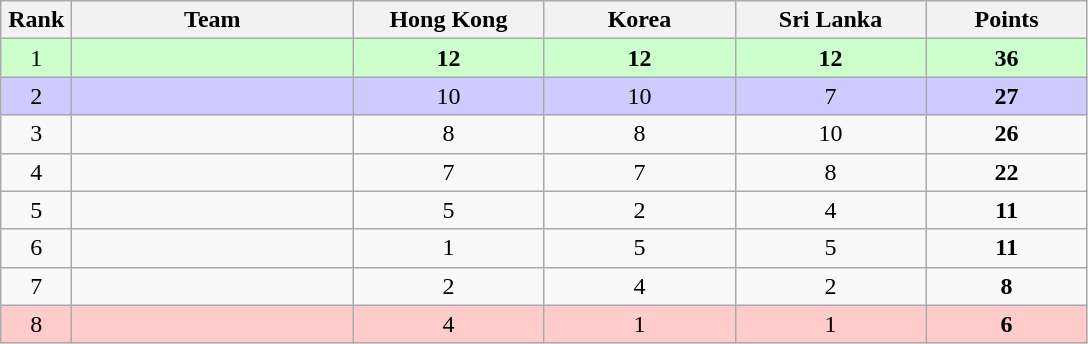<table class="wikitable" style="text-align: center;">
<tr>
<th width=40>Rank</th>
<th width=180>Team</th>
<th width=120>Hong Kong</th>
<th width=120>Korea</th>
<th width=120>Sri Lanka</th>
<th width=100>Points</th>
</tr>
<tr bgcolor=ccffcc>
<td>1</td>
<td align=left></td>
<td><strong>12</strong></td>
<td><strong>12</strong></td>
<td><strong>12</strong></td>
<td><strong>36</strong></td>
</tr>
<tr bgcolor=ccccff>
<td>2</td>
<td align=left></td>
<td>10</td>
<td>10</td>
<td>7</td>
<td><strong>27</strong></td>
</tr>
<tr>
<td>3</td>
<td align=left></td>
<td>8</td>
<td>8</td>
<td>10</td>
<td><strong>26</strong></td>
</tr>
<tr>
<td>4</td>
<td align=left></td>
<td>7</td>
<td>7</td>
<td>8</td>
<td><strong>22</strong></td>
</tr>
<tr>
<td>5</td>
<td align=left></td>
<td>5</td>
<td>2</td>
<td>4</td>
<td><strong>11</strong></td>
</tr>
<tr>
<td>6</td>
<td align=left></td>
<td>1</td>
<td>5</td>
<td>5</td>
<td><strong>11</strong></td>
</tr>
<tr>
<td>7</td>
<td align=left></td>
<td>2</td>
<td>4</td>
<td>2</td>
<td><strong>8</strong></td>
</tr>
<tr bgcolor=ffcccc>
<td>8</td>
<td align=left></td>
<td>4</td>
<td>1</td>
<td>1</td>
<td><strong>6</strong></td>
</tr>
</table>
